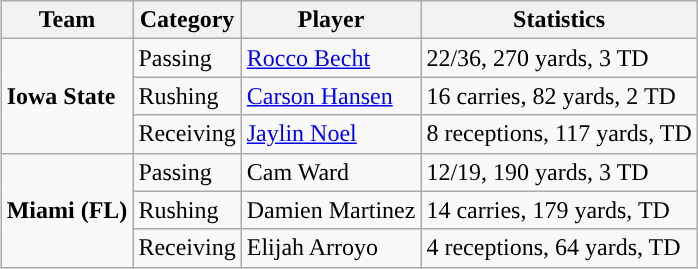<table class="wikitable" style="float: right;">
<tr>
<th>Team</th>
<th>Category</th>
<th>Player</th>
<th>Statistics</th>
</tr>
<tr>
<td rowspan=3><strong>Iowa State</strong></td>
<td>Passing</td>
<td><a href='#'>Rocco Becht</a></td>
<td>22/36, 270 yards, 3 TD</td>
</tr>
<tr>
<td>Rushing</td>
<td><a href='#'>Carson Hansen</a></td>
<td>16 carries, 82 yards, 2 TD</td>
</tr>
<tr>
<td>Receiving</td>
<td><a href='#'>Jaylin Noel</a></td>
<td>8 receptions, 117 yards, TD</td>
</tr>
<tr>
<td rowspan=3><strong>Miami (FL)</strong></td>
<td>Passing</td>
<td>Cam Ward</td>
<td>12/19, 190 yards, 3 TD</td>
</tr>
<tr>
<td>Rushing</td>
<td>Damien Martinez</td>
<td>14 carries, 179 yards, TD</td>
</tr>
<tr>
<td>Receiving</td>
<td>Elijah Arroyo</td>
<td>4 receptions, 64 yards, TD</td>
</tr>
</table>
